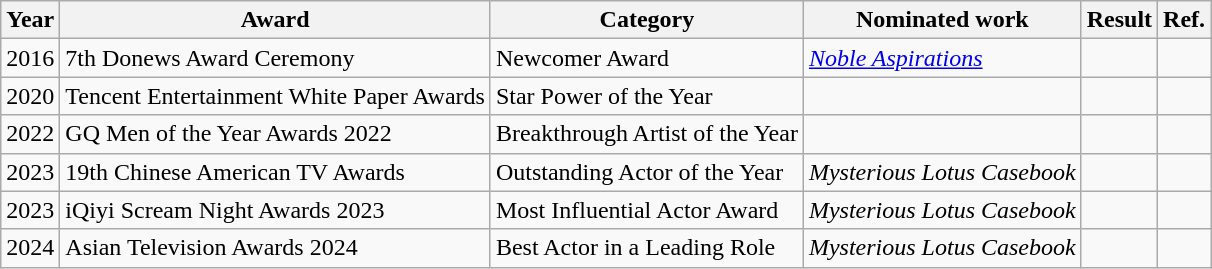<table class="wikitable">
<tr>
<th>Year</th>
<th>Award</th>
<th>Category</th>
<th>Nominated work</th>
<th>Result</th>
<th>Ref.</th>
</tr>
<tr>
<td>2016</td>
<td>7th Donews Award Ceremony</td>
<td>Newcomer Award</td>
<td><em><a href='#'>Noble Aspirations</a></em></td>
<td></td>
<td></td>
</tr>
<tr>
<td>2020</td>
<td>Tencent Entertainment White Paper Awards</td>
<td>Star Power of the Year</td>
<td></td>
<td></td>
<td></td>
</tr>
<tr>
<td>2022</td>
<td>GQ Men of the Year Awards 2022</td>
<td>Breakthrough Artist of the Year</td>
<td></td>
<td></td>
<td></td>
</tr>
<tr>
<td>2023</td>
<td>19th Chinese American TV Awards</td>
<td>Outstanding Actor of the Year</td>
<td><em>Mysterious Lotus Casebook</em></td>
<td></td>
<td></td>
</tr>
<tr>
<td>2023</td>
<td>iQiyi Scream Night Awards 2023</td>
<td>Most Influential Actor Award</td>
<td><em>Mysterious Lotus Casebook</em></td>
<td></td>
<td></td>
</tr>
<tr>
<td>2024</td>
<td>Asian Television Awards 2024</td>
<td>Best Actor in a Leading Role</td>
<td><em>Mysterious Lotus Casebook</em></td>
<td></td>
<td></td>
</tr>
</table>
